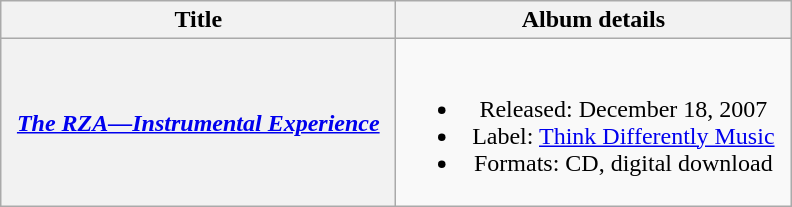<table class="wikitable plainrowheaders" style="text-align:center;">
<tr>
<th scope="col" style="width:16em;">Title</th>
<th scope="col" style="width:16em;">Album details</th>
</tr>
<tr>
<th scope="row"><em><a href='#'>The RZA—Instrumental Experience</a></em></th>
<td><br><ul><li>Released: December 18, 2007</li><li>Label: <a href='#'>Think Differently Music</a></li><li>Formats: CD, digital download</li></ul></td>
</tr>
</table>
